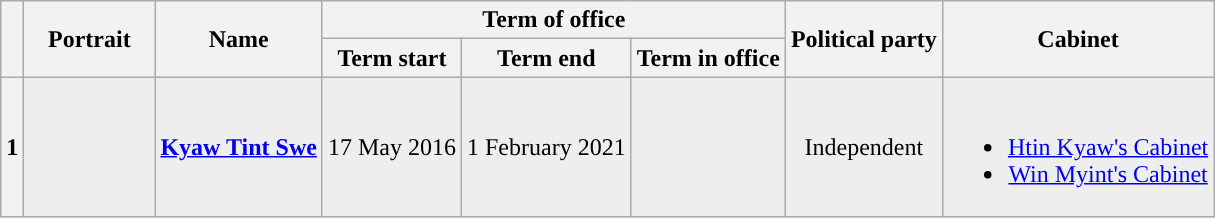<table class="wikitable" style="text-align:center; border:1px #AAAAFF solid;">
<tr>
<th rowspan=2></th>
<th width=80 rowspan=2>Portrait</th>
<th rowspan=2>Name<br></th>
<th colspan=3>Term of office</th>
<th rowspan=2>Political party</th>
<th rowspan="2">Cabinet</th>
</tr>
<tr>
<th>Term start</th>
<th>Term end</th>
<th>Term in office</th>
</tr>
<tr style="background:#EEEEEE">
<th rowspan="2" style="background:"><strong>1</strong></th>
<td></td>
<td rowspan="2" align=center><strong><a href='#'>Kyaw Tint Swe</a></strong></td>
<td rowspan="2" align=center>17 May 2016</td>
<td align=center>1 February 2021</td>
<td align=center></td>
<td>Independent</td>
<td align=center><br><ul><li><a href='#'>Htin Kyaw's Cabinet</a></li><li><a href='#'>Win Myint's Cabinet</a></li></ul></td>
</tr>
</table>
